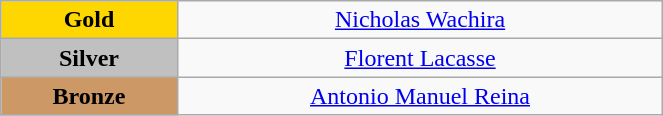<table class="wikitable" style="text-align:center; " width="35%">
<tr>
<td bgcolor="gold"><strong>Gold</strong></td>
<td><a href='#'>Nicholas Wachira</a><br>  <small><em></em></small></td>
</tr>
<tr>
<td bgcolor="silver"><strong>Silver</strong></td>
<td><a href='#'>Florent Lacasse</a><br>  <small><em></em></small></td>
</tr>
<tr>
<td bgcolor="CC9966"><strong>Bronze</strong></td>
<td><a href='#'>Antonio Manuel Reina</a><br>  <small><em></em></small></td>
</tr>
</table>
